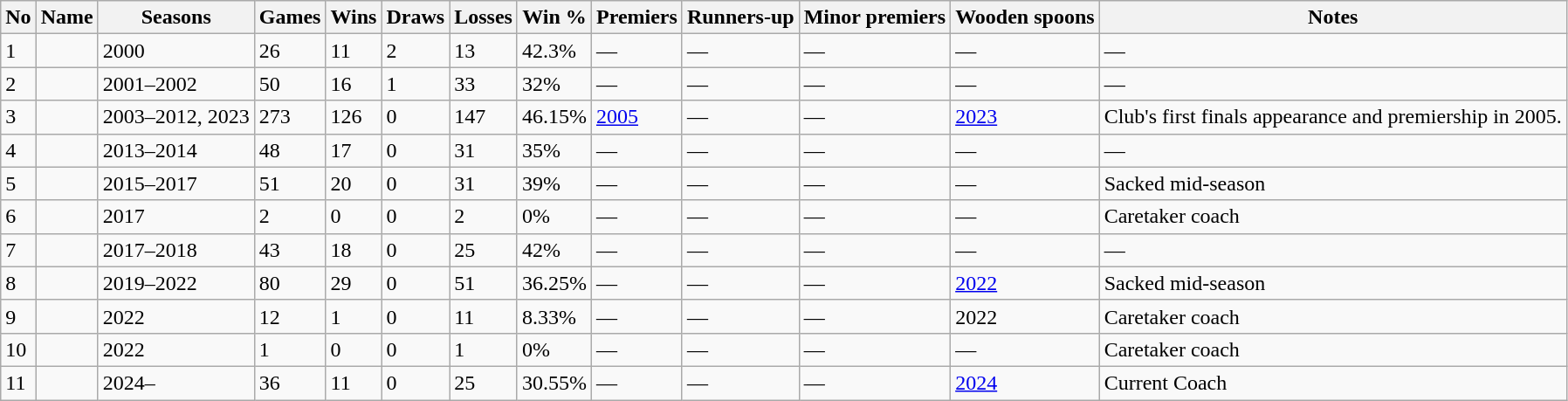<table class="wikitable sortable">
<tr>
<th>No</th>
<th>Name</th>
<th>Seasons</th>
<th>Games</th>
<th>Wins</th>
<th>Draws</th>
<th>Losses</th>
<th>Win %</th>
<th class="unsortable">Premiers</th>
<th class="unsortable">Runners-up</th>
<th class="unsortable">Minor premiers</th>
<th class="unsortable">Wooden spoons</th>
<th class="unsortable">Notes</th>
</tr>
<tr>
<td>1</td>
<td></td>
<td>2000</td>
<td>26</td>
<td>11</td>
<td>2</td>
<td>13</td>
<td>42.3%</td>
<td>—</td>
<td>—</td>
<td>—</td>
<td>—</td>
<td>—</td>
</tr>
<tr>
<td>2</td>
<td></td>
<td>2001–2002</td>
<td>50</td>
<td>16</td>
<td>1</td>
<td>33</td>
<td>32%</td>
<td>—</td>
<td>—</td>
<td>—</td>
<td>—</td>
<td>—</td>
</tr>
<tr>
<td>3</td>
<td></td>
<td>2003–2012, 2023</td>
<td>273</td>
<td>126</td>
<td>0</td>
<td>147</td>
<td>46.15%</td>
<td><a href='#'>2005</a></td>
<td>—</td>
<td>—</td>
<td><a href='#'>2023</a></td>
<td>Club's first finals appearance and premiership in 2005.</td>
</tr>
<tr>
<td>4</td>
<td></td>
<td>2013–2014</td>
<td>48</td>
<td>17</td>
<td>0</td>
<td>31</td>
<td>35%</td>
<td>—</td>
<td>—</td>
<td>—</td>
<td>—</td>
<td>—</td>
</tr>
<tr>
<td>5</td>
<td></td>
<td>2015–2017</td>
<td>51</td>
<td>20</td>
<td>0</td>
<td>31</td>
<td>39%</td>
<td>—</td>
<td>—</td>
<td>—</td>
<td>—</td>
<td>Sacked mid-season</td>
</tr>
<tr>
<td>6</td>
<td></td>
<td>2017</td>
<td>2</td>
<td>0</td>
<td>0</td>
<td>2</td>
<td>0%</td>
<td>—</td>
<td>—</td>
<td>—</td>
<td>—</td>
<td>Caretaker coach</td>
</tr>
<tr>
<td>7</td>
<td></td>
<td>2017–2018</td>
<td>43</td>
<td>18</td>
<td>0</td>
<td>25</td>
<td>42%</td>
<td>—</td>
<td>—</td>
<td>—</td>
<td>—</td>
<td>—</td>
</tr>
<tr>
<td>8</td>
<td></td>
<td>2019–2022</td>
<td>80</td>
<td>29</td>
<td>0</td>
<td>51</td>
<td>36.25%</td>
<td>—</td>
<td>—</td>
<td>—</td>
<td><a href='#'>2022</a></td>
<td>Sacked mid-season</td>
</tr>
<tr>
<td>9</td>
<td></td>
<td>2022</td>
<td>12</td>
<td>1</td>
<td>0</td>
<td>11</td>
<td>8.33%</td>
<td>—</td>
<td>—</td>
<td>—</td>
<td>2022</td>
<td>Caretaker coach</td>
</tr>
<tr>
<td>10</td>
<td></td>
<td>2022</td>
<td>1</td>
<td>0</td>
<td>0</td>
<td>1</td>
<td>0%</td>
<td>—</td>
<td>—</td>
<td>—</td>
<td>—</td>
<td>Caretaker coach</td>
</tr>
<tr>
<td>11</td>
<td></td>
<td>2024–</td>
<td>36</td>
<td>11</td>
<td>0</td>
<td>25</td>
<td>30.55%</td>
<td>—</td>
<td>—</td>
<td>—</td>
<td><a href='#'>2024</a></td>
<td>Current Coach</td>
</tr>
</table>
